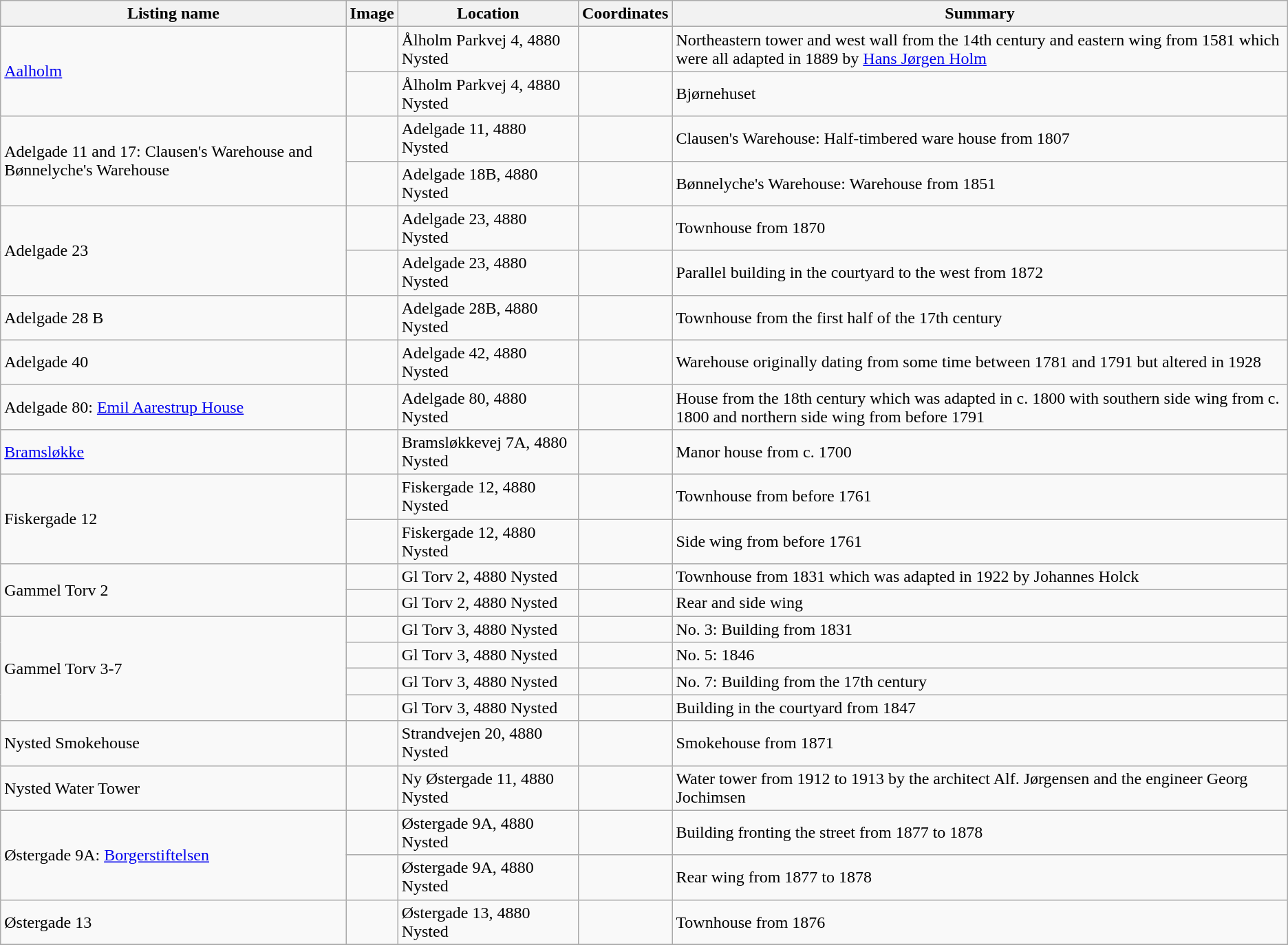<table class="wikitable sortable">
<tr>
<th>Listing name</th>
<th>Image</th>
<th>Location</th>
<th>Coordinates</th>
<th>Summary</th>
</tr>
<tr>
<td rowspan="2"><a href='#'>Aalholm</a></td>
<td></td>
<td>Ålholm Parkvej 4, 4880 Nysted</td>
<td></td>
<td>Northeastern tower and west wall from the 14th century and eastern wing from 1581 which were all adapted in 1889 by <a href='#'>Hans Jørgen Holm</a></td>
</tr>
<tr>
<td></td>
<td>Ålholm Parkvej 4, 4880 Nysted</td>
<td></td>
<td>Bjørnehuset</td>
</tr>
<tr>
<td rowspan="2">Adelgade 11 and 17: Clausen's Warehouse and Bønnelyche's Warehouse</td>
<td></td>
<td>Adelgade 11, 4880 Nysted</td>
<td></td>
<td>Clausen's Warehouse: Half-timbered ware house from 1807</td>
</tr>
<tr>
<td></td>
<td>Adelgade 18B, 4880 Nysted</td>
<td></td>
<td>Bønnelyche's Warehouse: Warehouse from 1851</td>
</tr>
<tr>
<td rowspan="2">Adelgade 23</td>
<td></td>
<td>Adelgade 23, 4880 Nysted</td>
<td></td>
<td>Townhouse from 1870</td>
</tr>
<tr>
<td></td>
<td>Adelgade 23, 4880 Nysted</td>
<td></td>
<td>Parallel building in the courtyard to the west from 1872</td>
</tr>
<tr>
<td>Adelgade 28 B</td>
<td></td>
<td>Adelgade 28B, 4880 Nysted</td>
<td></td>
<td>Townhouse from the first half of the 17th century</td>
</tr>
<tr>
<td>Adelgade 40</td>
<td></td>
<td>Adelgade 42, 4880 Nysted</td>
<td></td>
<td>Warehouse originally dating from some time between 1781 and 1791 but altered in 1928 </td>
</tr>
<tr>
<td>Adelgade 80: <a href='#'>Emil Aarestrup House</a></td>
<td></td>
<td>Adelgade 80, 4880 Nysted</td>
<td></td>
<td>House from the 18th century which was adapted in c. 1800 with southern side wing from c. 1800 and northern side wing from before 1791</td>
</tr>
<tr>
<td><a href='#'>Bramsløkke</a></td>
<td></td>
<td>Bramsløkkevej 7A, 4880 Nysted</td>
<td></td>
<td>Manor house from c. 1700</td>
</tr>
<tr>
<td rowspan="2">Fiskergade 12</td>
<td></td>
<td>Fiskergade 12, 4880 Nysted</td>
<td></td>
<td>Townhouse from before 1761</td>
</tr>
<tr>
<td></td>
<td>Fiskergade 12, 4880 Nysted</td>
<td></td>
<td>Side wing from before 1761</td>
</tr>
<tr>
<td rowspan="2">Gammel Torv 2</td>
<td></td>
<td>Gl Torv 2, 4880 Nysted</td>
<td></td>
<td>Townhouse from 1831 which was adapted in 1922 by Johannes Holck</td>
</tr>
<tr>
<td></td>
<td>Gl Torv 2, 4880 Nysted</td>
<td></td>
<td>Rear and side wing</td>
</tr>
<tr>
<td rowspan="4">Gammel Torv 3-7</td>
<td></td>
<td>Gl Torv 3, 4880 Nysted</td>
<td></td>
<td>No. 3: Building from 1831</td>
</tr>
<tr>
<td></td>
<td>Gl Torv 3, 4880 Nysted</td>
<td></td>
<td>No. 5: 1846</td>
</tr>
<tr>
<td></td>
<td>Gl Torv 3, 4880 Nysted</td>
<td></td>
<td>No. 7: Building from the 17th century</td>
</tr>
<tr>
<td></td>
<td>Gl Torv 3, 4880 Nysted</td>
<td></td>
<td>Building in the courtyard from 1847</td>
</tr>
<tr>
<td>Nysted Smokehouse</td>
<td></td>
<td>Strandvejen 20, 4880 Nysted</td>
<td></td>
<td>Smokehouse from 1871</td>
</tr>
<tr>
<td>Nysted Water Tower</td>
<td></td>
<td>Ny Østergade 11, 4880 Nysted</td>
<td></td>
<td>Water tower from 1912 to 1913 by the architect Alf. Jørgensen and the engineer Georg Jochimsen</td>
</tr>
<tr>
<td rowspan="2">Østergade 9A: <a href='#'>Borgerstiftelsen</a></td>
<td></td>
<td>Østergade 9A, 4880 Nysted</td>
<td></td>
<td>Building fronting the street from 1877 to 1878</td>
</tr>
<tr>
<td></td>
<td>Østergade 9A, 4880 Nysted</td>
<td></td>
<td>Rear wing from 1877 to 1878</td>
</tr>
<tr>
<td>Østergade 13</td>
<td></td>
<td>Østergade 13, 4880 Nysted</td>
<td></td>
<td>Townhouse from 1876</td>
</tr>
<tr>
</tr>
</table>
